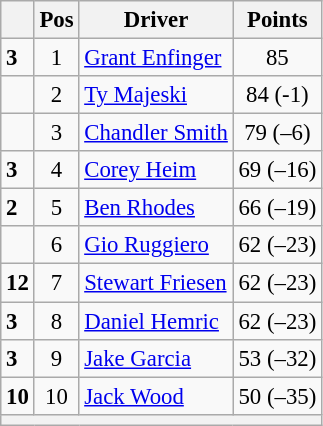<table class="wikitable" style="font-size: 95%;">
<tr>
<th></th>
<th>Pos</th>
<th>Driver</th>
<th>Points</th>
</tr>
<tr>
<td align="left"> <strong>3</strong></td>
<td style="text-align:center;">1</td>
<td><a href='#'>Grant Enfinger</a></td>
<td style="text-align:center;">85</td>
</tr>
<tr>
<td align="left"></td>
<td style="text-align:center;">2</td>
<td><a href='#'>Ty Majeski</a></td>
<td style="text-align:center;">84 (-1)</td>
</tr>
<tr>
<td align="left"></td>
<td style="text-align:center;">3</td>
<td><a href='#'>Chandler Smith</a></td>
<td style="text-align:center;">79 (–6)</td>
</tr>
<tr>
<td align="left"> <strong>3</strong></td>
<td style="text-align:center;">4</td>
<td><a href='#'>Corey Heim</a></td>
<td style="text-align:center;">69 (–16)</td>
</tr>
<tr>
<td align="left"> <strong>2</strong></td>
<td style="text-align:center;">5</td>
<td><a href='#'>Ben Rhodes</a></td>
<td style="text-align:center;">66 (–19)</td>
</tr>
<tr>
<td align="left"></td>
<td style="text-align:center;">6</td>
<td><a href='#'>Gio Ruggiero</a></td>
<td style="text-align:center;">62 (–23)</td>
</tr>
<tr>
<td align="left"> <strong>12</strong></td>
<td style="text-align:center;">7</td>
<td><a href='#'>Stewart Friesen</a></td>
<td style="text-align:center;">62 (–23)</td>
</tr>
<tr>
<td align="left"> <strong>3</strong></td>
<td style="text-align:center;">8</td>
<td><a href='#'>Daniel Hemric</a></td>
<td style="text-align:center;">62 (–23)</td>
</tr>
<tr>
<td align="left"> <strong>3</strong></td>
<td style="text-align:center;">9</td>
<td><a href='#'>Jake Garcia</a></td>
<td style="text-align:center;">53 (–32)</td>
</tr>
<tr>
<td align="left"> <strong>10</strong></td>
<td style="text-align:center;">10</td>
<td><a href='#'>Jack Wood</a></td>
<td style="text-align:center;">50 (–35)</td>
</tr>
<tr class="sortbottom">
<th colspan="9"></th>
</tr>
</table>
